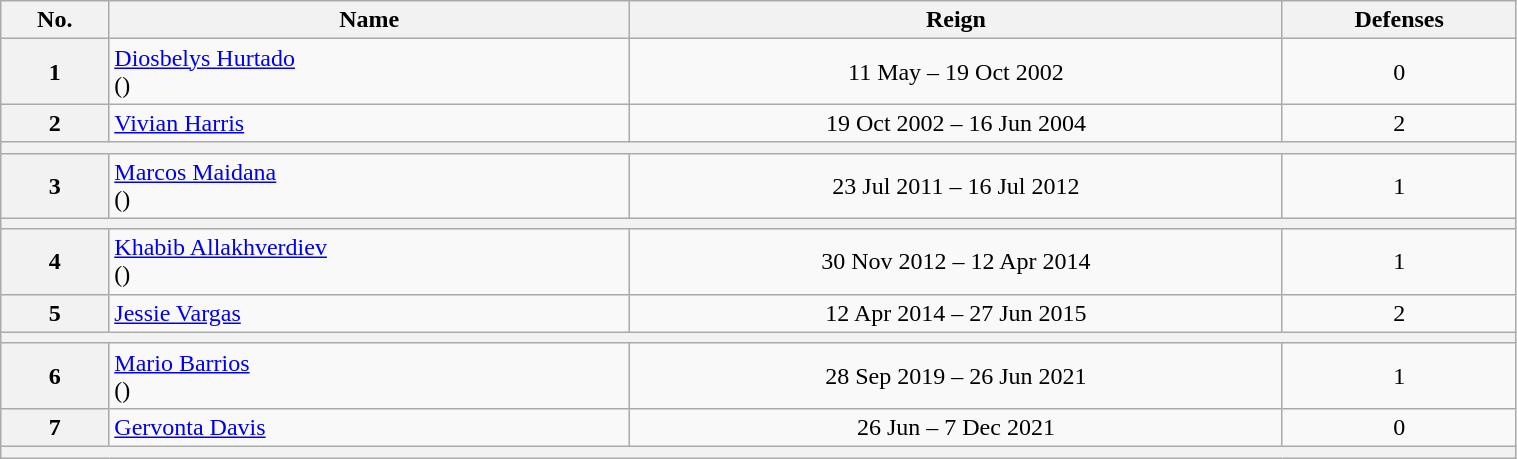<table class="wikitable sortable" style="width:80%">
<tr>
<th>No.</th>
<th>Name</th>
<th>Reign</th>
<th>Defenses</th>
</tr>
<tr align=center>
<th>1</th>
<td align=left><a href='#'>Diosbelys Hurtado</a><br>()</td>
<td>11 May – 19 Oct 2002</td>
<td>0</td>
</tr>
<tr align=center>
<th>2</th>
<td align=left><a href='#'>Vivian Harris</a></td>
<td>19 Oct 2002 – 16 Jun 2004</td>
<td>2</td>
</tr>
<tr align=center>
<th colspan=4></th>
</tr>
<tr align=center>
<th>3</th>
<td align=left><a href='#'>Marcos Maidana</a><br>()</td>
<td>23 Jul 2011 – 16 Jul 2012</td>
<td>1</td>
</tr>
<tr align=center>
<th colspan="4"></th>
</tr>
<tr align=center>
<th>4</th>
<td align=left><a href='#'>Khabib Allakhverdiev</a><br>()</td>
<td>30 Nov 2012 – 12 Apr 2014</td>
<td>1</td>
</tr>
<tr align=center>
<th>5</th>
<td align=left><a href='#'>Jessie Vargas</a></td>
<td>12 Apr 2014 – 27 Jun 2015</td>
<td>2</td>
</tr>
<tr align=center>
<th colspan="4"></th>
</tr>
<tr align=center>
<th>6</th>
<td align=left><a href='#'>Mario Barrios</a><br>()</td>
<td>28 Sep 2019 – 26 Jun 2021</td>
<td>1</td>
</tr>
<tr align=center>
<th>7</th>
<td align=left><a href='#'>Gervonta Davis</a></td>
<td>26 Jun – 7 Dec 2021</td>
<td>0</td>
</tr>
<tr align=center>
<th colspan=4></th>
</tr>
</table>
